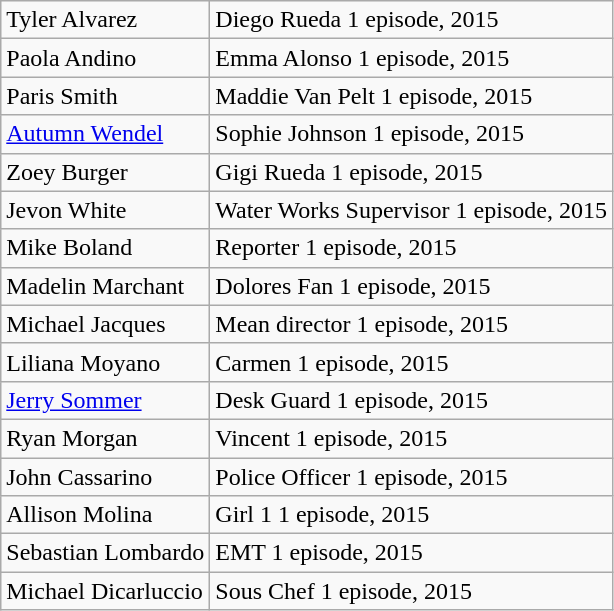<table class="wikitable">
<tr>
<td>Tyler Alvarez</td>
<td>Diego Rueda 1 episode, 2015</td>
</tr>
<tr>
<td>Paola Andino</td>
<td>Emma Alonso 1 episode, 2015</td>
</tr>
<tr>
<td>Paris Smith</td>
<td>Maddie Van Pelt 1 episode, 2015</td>
</tr>
<tr>
<td><a href='#'>Autumn Wendel</a></td>
<td>Sophie Johnson 1 episode, 2015</td>
</tr>
<tr>
<td>Zoey Burger</td>
<td>Gigi Rueda 1 episode, 2015</td>
</tr>
<tr>
<td>Jevon White</td>
<td>Water Works Supervisor 1 episode, 2015</td>
</tr>
<tr>
<td>Mike Boland</td>
<td>Reporter 1 episode, 2015</td>
</tr>
<tr>
<td>Madelin Marchant</td>
<td>Dolores Fan 1 episode, 2015</td>
</tr>
<tr>
<td>Michael Jacques</td>
<td>Mean director 1 episode, 2015</td>
</tr>
<tr>
<td>Liliana Moyano</td>
<td>Carmen 1 episode, 2015</td>
</tr>
<tr>
<td><a href='#'>Jerry Sommer</a></td>
<td>Desk Guard 1 episode, 2015</td>
</tr>
<tr>
<td>Ryan Morgan</td>
<td>Vincent 1 episode, 2015</td>
</tr>
<tr>
<td>John Cassarino</td>
<td>Police Officer 1 episode, 2015</td>
</tr>
<tr>
<td>Allison Molina</td>
<td>Girl 1 1 episode, 2015</td>
</tr>
<tr>
<td>Sebastian Lombardo</td>
<td>EMT 1 episode, 2015</td>
</tr>
<tr>
<td>Michael Dicarluccio</td>
<td>Sous Chef 1 episode, 2015</td>
</tr>
</table>
